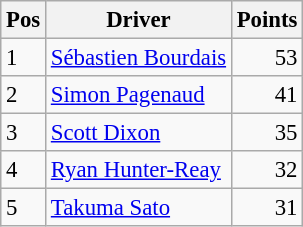<table class="wikitable" style="font-size: 95%;">
<tr>
<th>Pos</th>
<th>Driver</th>
<th>Points</th>
</tr>
<tr>
<td>1</td>
<td> <a href='#'>Sébastien Bourdais</a></td>
<td align="right">53</td>
</tr>
<tr>
<td>2</td>
<td> <a href='#'>Simon Pagenaud</a></td>
<td align="right">41</td>
</tr>
<tr>
<td>3</td>
<td> <a href='#'>Scott Dixon</a></td>
<td align="right">35</td>
</tr>
<tr>
<td>4</td>
<td> <a href='#'>Ryan Hunter-Reay</a></td>
<td align="right">32</td>
</tr>
<tr>
<td>5</td>
<td> <a href='#'>Takuma Sato</a></td>
<td align="right">31</td>
</tr>
</table>
